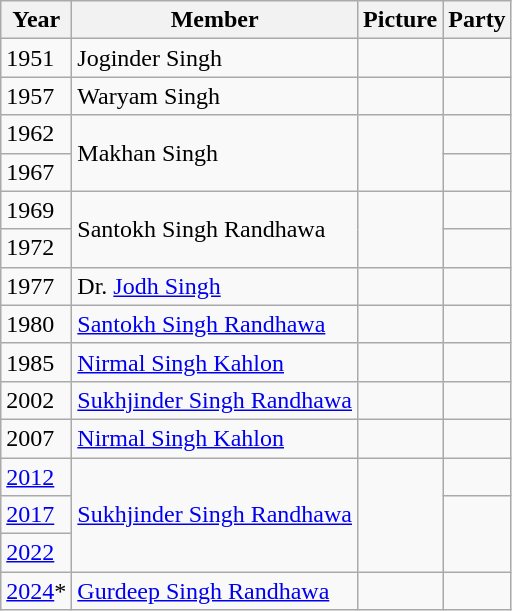<table class="wikitable sortable">
<tr>
<th>Year</th>
<th>Member</th>
<th>Picture</th>
<th colspan="2">Party</th>
</tr>
<tr>
<td>1951</td>
<td>Joginder Singh</td>
<td></td>
<td></td>
</tr>
<tr>
<td>1957</td>
<td>Waryam Singh</td>
<td></td>
</tr>
<tr>
<td>1962</td>
<td rowspan=2>Makhan Singh</td>
<td rowspan=2></td>
<td></td>
</tr>
<tr>
<td>1967</td>
</tr>
<tr>
<td>1969</td>
<td rowspan=2>Santokh  Singh Randhawa</td>
<td rowspan=2></td>
<td></td>
</tr>
<tr>
<td>1972</td>
</tr>
<tr>
<td>1977</td>
<td>Dr. <a href='#'>Jodh Singh</a></td>
<td></td>
<td></td>
</tr>
<tr>
<td>1980</td>
<td><a href='#'>Santokh Singh Randhawa</a></td>
<td></td>
<td></td>
</tr>
<tr>
<td>1985</td>
<td><a href='#'>Nirmal Singh Kahlon</a></td>
<td></td>
<td></td>
</tr>
<tr>
<td>2002</td>
<td><a href='#'>Sukhjinder Singh Randhawa</a></td>
<td></td>
<td></td>
</tr>
<tr>
<td>2007</td>
<td><a href='#'>Nirmal Singh Kahlon</a></td>
<td></td>
<td></td>
</tr>
<tr>
<td><a href='#'>2012</a></td>
<td rowspan="3"><a href='#'>Sukhjinder Singh Randhawa</a></td>
<td rowspan="3"></td>
<td></td>
</tr>
<tr>
<td><a href='#'>2017</a></td>
</tr>
<tr>
<td><a href='#'>2022</a></td>
</tr>
<tr>
<td><a href='#'>2024</a>*</td>
<td><a href='#'>Gurdeep Singh Randhawa</a></td>
<td></td>
<td></td>
</tr>
</table>
